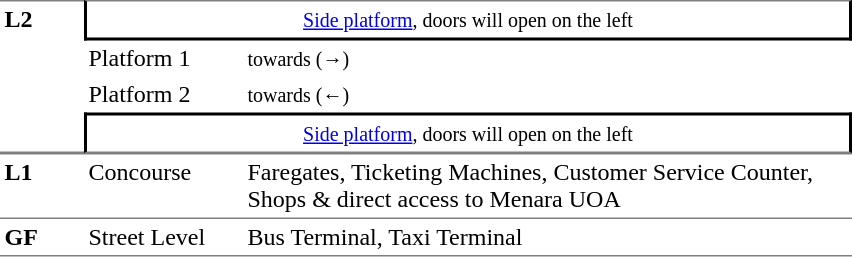<table table border=0 cellspacing=0 cellpadding=3>
<tr>
<td style="border-top:solid 1px gray;border-bottom:solid 1px gray;" rowspan=4 valign=top><strong>L2</strong></td>
<td style="border-top:solid 1px gray;border-right:solid 2px black;border-left:solid 2px black;border-bottom:solid 2px black;text-align:center;" colspan=2><small><a href='#'>Side platform</a>, doors will open on the left</small></td>
</tr>
<tr>
<td>Platform 1</td>
<td>  <small>towards   (→)</small></td>
</tr>
<tr>
<td>Platform 2</td>
<td style="">  <small>towards   (←)</small></td>
</tr>
<tr>
<td style="border-top:solid 2px black;border-right:solid 2px black;border-left:solid 2px black;border-bottom:solid 1px gray;text-align:center;" colspan=2><small><a href='#'>Side platform</a>, doors will open on the left</small></td>
</tr>
<tr>
<td style="border-top:solid 1px gray;border-bottom:solid 1px gray;" width=50 valign=top><strong>L1</strong></td>
<td style="border-top:solid 1px gray;border-bottom:solid 1px gray;" width=100 valign=top>Concourse</td>
<td style="border-top:solid 1px gray;border-bottom:solid 1px gray;" width=400 valign=top>Faregates, Ticketing Machines, Customer Service Counter, Shops & direct access to Menara UOA</td>
</tr>
<tr>
<td style="border-bottom:solid 1px gray;" rowspan=3 valign=top><strong>GF</strong></td>
<td style="border-bottom:solid 1px gray;" width=100 valign=top>Street Level</td>
<td style="border-bottom:solid 1px gray;" width=400 valign=top>Bus Terminal, Taxi Terminal</td>
</tr>
<tr>
</tr>
</table>
